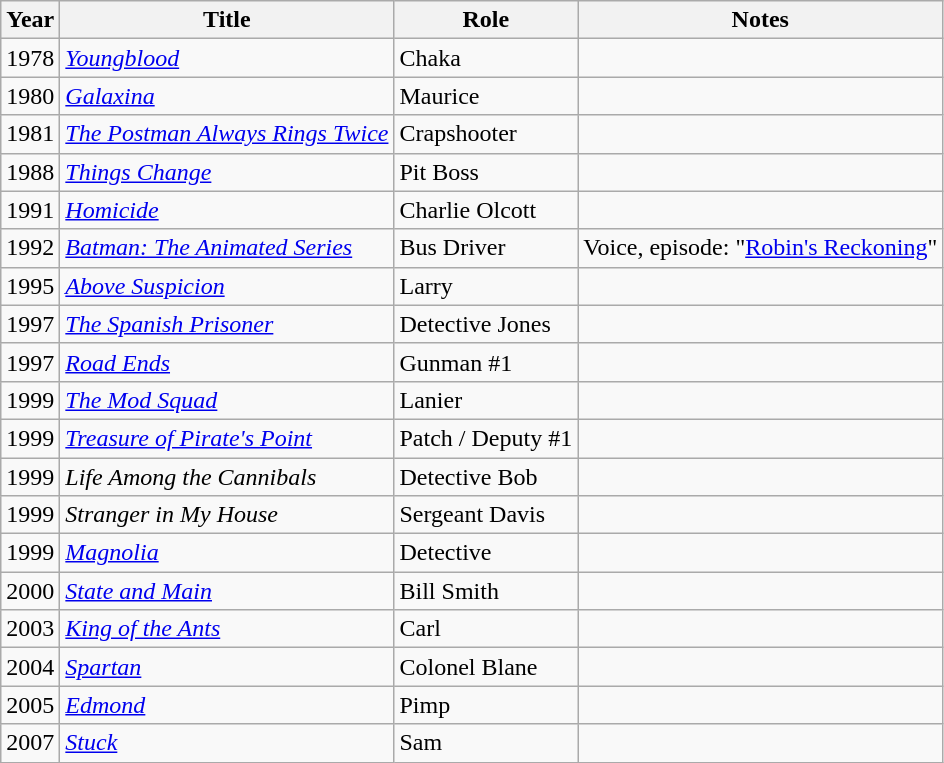<table class="wikitable">
<tr>
<th>Year</th>
<th>Title</th>
<th>Role</th>
<th>Notes</th>
</tr>
<tr>
<td>1978</td>
<td><em><a href='#'>Youngblood</a></em></td>
<td>Chaka</td>
<td></td>
</tr>
<tr>
<td>1980</td>
<td><em><a href='#'>Galaxina</a></em></td>
<td>Maurice</td>
<td></td>
</tr>
<tr>
<td>1981</td>
<td><em><a href='#'>The Postman Always Rings Twice</a></em></td>
<td>Crapshooter</td>
<td></td>
</tr>
<tr>
<td>1988</td>
<td><em><a href='#'>Things Change</a></em></td>
<td>Pit Boss</td>
<td></td>
</tr>
<tr>
<td>1991</td>
<td><em><a href='#'>Homicide</a></em></td>
<td>Charlie Olcott</td>
<td></td>
</tr>
<tr>
<td>1992</td>
<td><em><a href='#'>Batman: The Animated Series</a></em></td>
<td>Bus Driver</td>
<td>Voice, episode: "<a href='#'>Robin's Reckoning</a>"</td>
</tr>
<tr>
<td>1995</td>
<td><em><a href='#'>Above Suspicion</a></em></td>
<td>Larry</td>
<td></td>
</tr>
<tr>
<td>1997</td>
<td><em><a href='#'>The Spanish Prisoner</a></em></td>
<td>Detective Jones</td>
<td></td>
</tr>
<tr>
<td>1997</td>
<td><em><a href='#'>Road Ends</a></em></td>
<td>Gunman #1</td>
<td></td>
</tr>
<tr>
<td>1999</td>
<td><em><a href='#'>The Mod Squad</a></em></td>
<td>Lanier</td>
<td></td>
</tr>
<tr>
<td>1999</td>
<td><em><a href='#'>Treasure of Pirate's Point</a></em></td>
<td>Patch / Deputy #1</td>
<td></td>
</tr>
<tr>
<td>1999</td>
<td><em>Life Among the Cannibals</em></td>
<td>Detective Bob</td>
<td></td>
</tr>
<tr>
<td>1999</td>
<td><em>Stranger in My House</em></td>
<td>Sergeant Davis</td>
<td></td>
</tr>
<tr>
<td>1999</td>
<td><em><a href='#'>Magnolia</a></em></td>
<td>Detective</td>
<td></td>
</tr>
<tr>
<td>2000</td>
<td><em><a href='#'>State and Main</a></em></td>
<td>Bill Smith</td>
<td></td>
</tr>
<tr>
<td>2003</td>
<td><em><a href='#'>King of the Ants</a></em></td>
<td>Carl</td>
<td></td>
</tr>
<tr>
<td>2004</td>
<td><em><a href='#'>Spartan</a></em></td>
<td>Colonel Blane</td>
<td></td>
</tr>
<tr>
<td>2005</td>
<td><em><a href='#'>Edmond</a></em></td>
<td>Pimp</td>
<td></td>
</tr>
<tr>
<td>2007</td>
<td><em><a href='#'>Stuck</a></em></td>
<td>Sam</td>
<td></td>
</tr>
</table>
